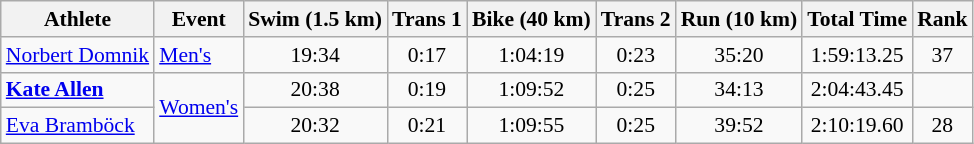<table class="wikitable" style="font-size:90%">
<tr>
<th>Athlete</th>
<th>Event</th>
<th>Swim (1.5 km)</th>
<th>Trans 1</th>
<th>Bike (40 km)</th>
<th>Trans 2</th>
<th>Run (10 km)</th>
<th>Total Time</th>
<th>Rank</th>
</tr>
<tr align=center>
<td align=left><a href='#'>Norbert Domnik</a></td>
<td align=left><a href='#'>Men's</a></td>
<td>19:34</td>
<td>0:17</td>
<td>1:04:19</td>
<td>0:23</td>
<td>35:20</td>
<td>1:59:13.25</td>
<td>37</td>
</tr>
<tr align=center>
<td align=left><strong><a href='#'>Kate Allen</a></strong></td>
<td align=left rowspan=2><a href='#'>Women's</a></td>
<td>20:38</td>
<td>0:19</td>
<td>1:09:52</td>
<td>0:25</td>
<td>34:13</td>
<td>2:04:43.45</td>
<td></td>
</tr>
<tr align=center>
<td align=left><a href='#'>Eva Bramböck</a></td>
<td>20:32</td>
<td>0:21</td>
<td>1:09:55</td>
<td>0:25</td>
<td>39:52</td>
<td>2:10:19.60</td>
<td>28</td>
</tr>
</table>
